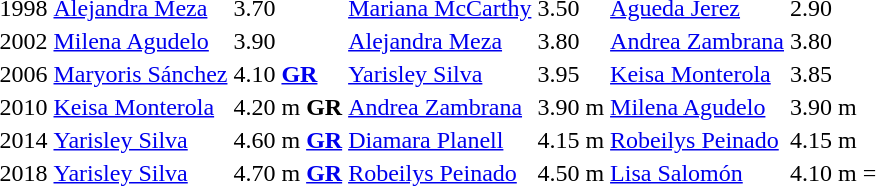<table>
<tr>
<td>1998</td>
<td><a href='#'>Alejandra Meza</a><br> </td>
<td>3.70</td>
<td><a href='#'>Mariana McCarthy</a><br> </td>
<td>3.50</td>
<td><a href='#'>Agueda Jerez</a><br> </td>
<td>2.90</td>
</tr>
<tr>
<td>2002</td>
<td><a href='#'>Milena Agudelo</a><br> </td>
<td>3.90</td>
<td><a href='#'>Alejandra Meza</a><br> </td>
<td>3.80</td>
<td><a href='#'>Andrea Zambrana</a><br> </td>
<td>3.80</td>
</tr>
<tr>
<td>2006</td>
<td><a href='#'>Maryoris Sánchez</a><br></td>
<td>4.10 <strong><a href='#'>GR</a></strong></td>
<td><a href='#'>Yarisley Silva</a><br></td>
<td>3.95</td>
<td><a href='#'>Keisa Monterola</a><br></td>
<td>3.85</td>
</tr>
<tr>
<td>2010</td>
<td><a href='#'>Keisa Monterola</a><br></td>
<td>4.20 m <strong>GR</strong></td>
<td><a href='#'>Andrea Zambrana</a><br></td>
<td>3.90 m</td>
<td><a href='#'>Milena Agudelo</a><br></td>
<td>3.90 m</td>
</tr>
<tr>
<td>2014</td>
<td><a href='#'>Yarisley Silva</a><br></td>
<td>4.60 m <strong><a href='#'>GR</a></strong></td>
<td><a href='#'>Diamara Planell</a><br></td>
<td>4.15 m</td>
<td><a href='#'>Robeilys Peinado</a><br></td>
<td>4.15 m</td>
</tr>
<tr>
<td>2018</td>
<td><a href='#'>Yarisley Silva</a><br></td>
<td>4.70 m <strong><a href='#'>GR</a></strong></td>
<td><a href='#'>Robeilys Peinado</a><br></td>
<td>4.50 m</td>
<td><a href='#'>Lisa Salomón</a><br></td>
<td>4.10 m =</td>
</tr>
</table>
